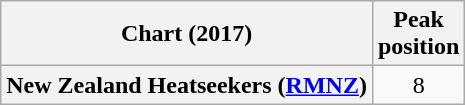<table class="wikitable plainrowheaders" style="text-align:center">
<tr>
<th scope="col">Chart (2017)</th>
<th scope="col">Peak<br>position</th>
</tr>
<tr>
<th scope="row">New Zealand Heatseekers (<a href='#'>RMNZ</a>)</th>
<td>8</td>
</tr>
</table>
